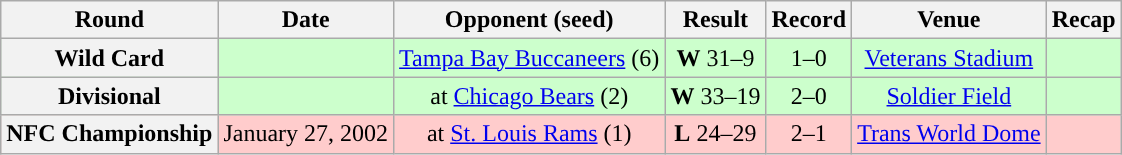<table class="wikitable" style="text-align:center">
<tr>
<th>Round</th>
<th>Date</th>
<th>Opponent (seed)</th>
<th>Result</th>
<th>Record</th>
<th>Venue</th>
<th>Recap</th>
</tr>
<tr style="background:#cfc">
<th>Wild Card</th>
<td></td>
<td><a href='#'>Tampa Bay Buccaneers</a> (6)</td>
<td><strong>W</strong> 31–9</td>
<td>1–0</td>
<td><a href='#'>Veterans Stadium</a></td>
<td></td>
</tr>
<tr style="background:#cfc">
<th>Divisional</th>
<td></td>
<td>at <a href='#'>Chicago Bears</a> (2)</td>
<td><strong>W</strong> 33–19</td>
<td>2–0</td>
<td><a href='#'>Soldier Field</a></td>
<td></td>
</tr>
<tr style="background:#fcc">
<th>NFC Championship</th>
<td>January 27, 2002</td>
<td>at <a href='#'>St. Louis Rams</a> (1)</td>
<td><strong>L</strong> 24–29</td>
<td>2–1</td>
<td><a href='#'>Trans World Dome</a></td>
<td></td>
</tr>
</table>
